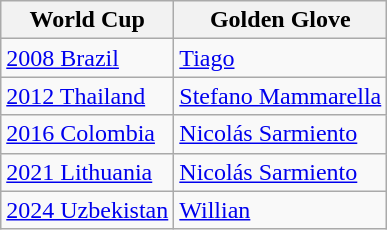<table class=wikitable>
<tr>
<th>World Cup</th>
<th>Golden Glove</th>
</tr>
<tr>
<td><a href='#'>2008 Brazil</a></td>
<td> <a href='#'>Tiago</a></td>
</tr>
<tr>
<td><a href='#'>2012 Thailand</a></td>
<td> <a href='#'>Stefano Mammarella</a></td>
</tr>
<tr>
<td><a href='#'>2016 Colombia</a></td>
<td> <a href='#'>Nicolás Sarmiento</a></td>
</tr>
<tr>
<td><a href='#'>2021 Lithuania</a></td>
<td> <a href='#'>Nicolás Sarmiento</a></td>
</tr>
<tr>
<td><a href='#'>2024 Uzbekistan</a></td>
<td> <a href='#'>Willian</a></td>
</tr>
</table>
